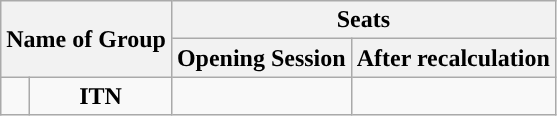<table class="wikitable">
<tr>
<th colspan="2" rowspan="2">Name of Group</th>
<th colspan="2">Seats</th>
</tr>
<tr>
<th>Opening Session</th>
<th>After recalculation</th>
</tr>
<tr>
<td style="color:inherit;background:"></td>
<td style="text-align:center"><strong>ITN</strong></td>
<td></td>
<td></td>
</tr>
</table>
